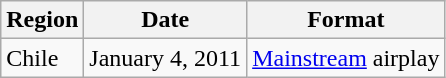<table class="wikitable">
<tr>
<th>Region</th>
<th>Date</th>
<th>Format</th>
</tr>
<tr>
<td>Chile</td>
<td>January 4, 2011</td>
<td><a href='#'>Mainstream</a> airplay</td>
</tr>
</table>
